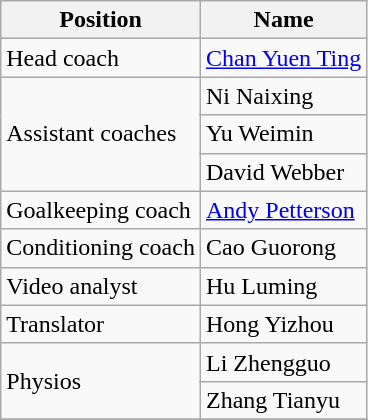<table class="wikitable">
<tr>
<th>Position</th>
<th>Name</th>
</tr>
<tr>
<td>Head coach</td>
<td> <a href='#'>Chan Yuen Ting</a></td>
</tr>
<tr>
<td rowspan=3>Assistant coaches</td>
<td> Ni Naixing</td>
</tr>
<tr>
<td> Yu Weimin</td>
</tr>
<tr>
<td> David Webber</td>
</tr>
<tr>
<td>Goalkeeping coach</td>
<td> <a href='#'>Andy Petterson</a></td>
</tr>
<tr>
<td>Conditioning coach</td>
<td> Cao Guorong</td>
</tr>
<tr>
<td>Video analyst</td>
<td> Hu Luming</td>
</tr>
<tr>
<td>Translator</td>
<td> Hong Yizhou</td>
</tr>
<tr>
<td rowspan=2>Physios</td>
<td> Li Zhengguo</td>
</tr>
<tr>
<td> Zhang Tianyu</td>
</tr>
<tr>
</tr>
</table>
